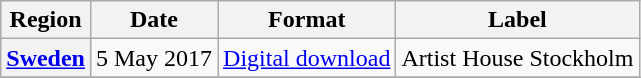<table class="wikitable sortable plainrowheaders">
<tr>
<th scope="col">Region</th>
<th scope="col">Date</th>
<th scope="col">Format</th>
<th scope="col">Label</th>
</tr>
<tr>
<th scope="row"><a href='#'>Sweden</a></th>
<td>5 May 2017</td>
<td><a href='#'>Digital download</a></td>
<td>Artist House Stockholm</td>
</tr>
<tr>
</tr>
</table>
